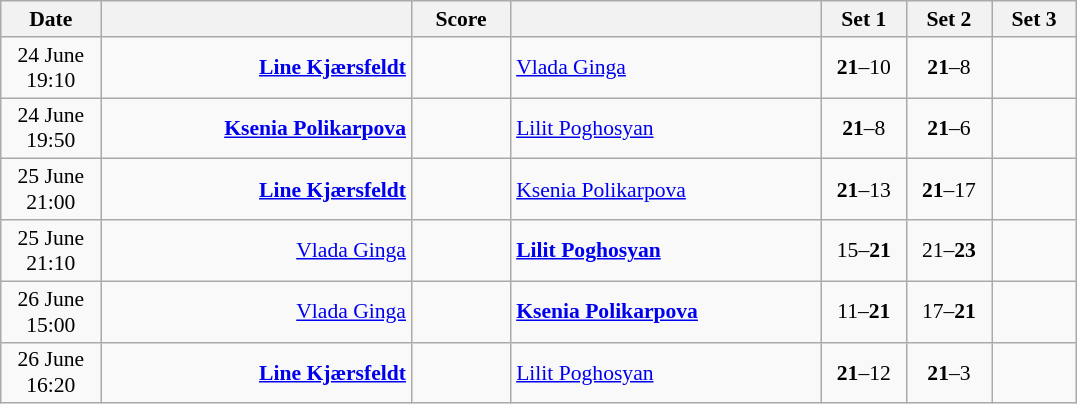<table class="wikitable" style="text-align: center; font-size:90% ">
<tr>
<th width="60">Date</th>
<th align="right" width="200"></th>
<th width="60">Score</th>
<th align="left" width="200"></th>
<th width="50">Set 1</th>
<th width="50">Set 2</th>
<th width="50">Set 3</th>
</tr>
<tr>
<td>24 June<br>19:10</td>
<td align="right"><strong> <a href='#'>Line Kjærsfeldt</a></strong></td>
<td align="center"></td>
<td align="left"> <a href='#'>Vlada Ginga</a></td>
<td><strong>21</strong>–10</td>
<td><strong>21</strong>–8</td>
<td></td>
</tr>
<tr>
<td>24 June<br>19:50</td>
<td align="right"><strong> <a href='#'>Ksenia Polikarpova</a></strong></td>
<td align="center"></td>
<td align="left"> <a href='#'>Lilit Poghosyan</a></td>
<td><strong>21</strong>–8</td>
<td><strong>21</strong>–6</td>
<td></td>
</tr>
<tr>
<td>25 June<br>21:00</td>
<td align="right"><strong><a href='#'>Line Kjærsfeldt</a> </strong></td>
<td align="center"></td>
<td align="left"> <a href='#'>Ksenia Polikarpova</a></td>
<td><strong>21</strong>–13</td>
<td><strong>21</strong>–17</td>
<td></td>
</tr>
<tr>
<td>25 June<br>21:10</td>
<td align="right"><a href='#'>Vlada Ginga</a> </td>
<td align="center"></td>
<td align="left"><strong> <a href='#'>Lilit Poghosyan</a></strong></td>
<td>15–<strong>21</strong></td>
<td>21–<strong>23</strong></td>
<td></td>
</tr>
<tr>
<td>26 June<br>15:00</td>
<td align="right"><a href='#'>Vlada Ginga</a> </td>
<td align="center"></td>
<td align="left"><strong> <a href='#'>Ksenia Polikarpova</a></strong></td>
<td>11–<strong>21</strong></td>
<td>17–<strong>21</strong></td>
<td></td>
</tr>
<tr>
<td>26 June<br>16:20</td>
<td align="right"><strong><a href='#'>Line Kjærsfeldt</a> </strong></td>
<td align="center"></td>
<td align="left"> <a href='#'>Lilit Poghosyan</a></td>
<td><strong>21</strong>–12</td>
<td><strong>21</strong>–3</td>
<td></td>
</tr>
</table>
